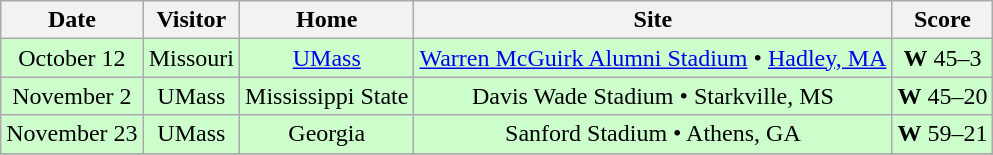<table class="wikitable" style="text-align:center">
<tr>
<th>Date</th>
<th>Visitor</th>
<th>Home</th>
<th>Site</th>
<th>Score</th>
</tr>
<tr style="background:#cfc;">
<td>October 12</td>
<td> Missouri</td>
<td><a href='#'>UMass</a></td>
<td><a href='#'>Warren McGuirk Alumni Stadium</a> • <a href='#'>Hadley, MA</a></td>
<td><strong>W</strong> 45–3</td>
</tr>
<tr style="background:#cfc;">
<td>November 2</td>
<td>UMass</td>
<td>Mississippi State</td>
<td>Davis Wade Stadium • Starkville, MS</td>
<td><strong>W</strong> 45–20</td>
</tr>
<tr style="background:#cfc;">
<td>November 23</td>
<td>UMass</td>
<td> Georgia</td>
<td>Sanford Stadium • Athens, GA</td>
<td><strong>W</strong> 59–21</td>
</tr>
<tr>
</tr>
</table>
